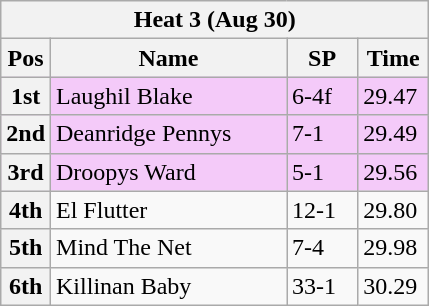<table class="wikitable">
<tr>
<th colspan="6">Heat 3 (Aug 30)</th>
</tr>
<tr>
<th width=20>Pos</th>
<th width=150>Name</th>
<th width=40>SP</th>
<th width=40>Time</th>
</tr>
<tr style="background: #f4caf9;">
<th>1st</th>
<td>Laughil Blake</td>
<td>6-4f</td>
<td>29.47</td>
</tr>
<tr style="background: #f4caf9;">
<th>2nd</th>
<td>Deanridge Pennys</td>
<td>7-1</td>
<td>29.49</td>
</tr>
<tr style="background: #f4caf9;">
<th>3rd</th>
<td>Droopys Ward</td>
<td>5-1</td>
<td>29.56</td>
</tr>
<tr>
<th>4th</th>
<td>El Flutter</td>
<td>12-1</td>
<td>29.80</td>
</tr>
<tr>
<th>5th</th>
<td>Mind The Net</td>
<td>7-4</td>
<td>29.98</td>
</tr>
<tr>
<th>6th</th>
<td>Killinan Baby</td>
<td>33-1</td>
<td>30.29</td>
</tr>
</table>
